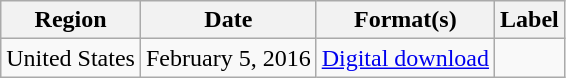<table class="wikitable">
<tr>
<th>Region</th>
<th>Date</th>
<th>Format(s)</th>
<th>Label</th>
</tr>
<tr>
<td>United States</td>
<td>February 5, 2016</td>
<td><a href='#'>Digital download</a></td>
<td></td>
</tr>
</table>
